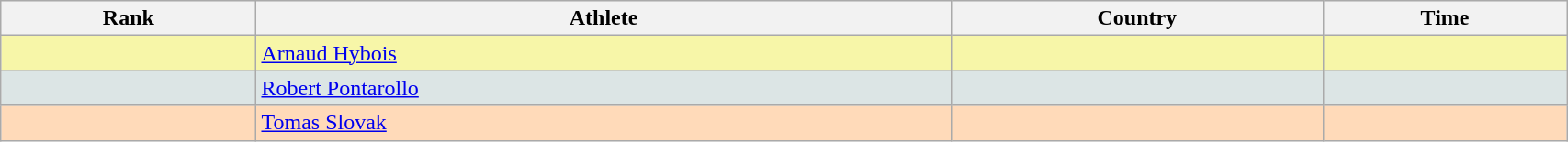<table class="wikitable" width=90% style="font-size:100%; text-align:left;">
<tr bgcolor="#EFEFEF">
<th>Rank</th>
<th>Athlete</th>
<th>Country</th>
<th>Time</th>
</tr>
<tr bgcolor="#F7F6A8">
<td align=center></td>
<td><a href='#'>Arnaud Hybois</a></td>
<td></td>
<td align="right"></td>
</tr>
<tr bgcolor="#DCE5E5">
<td align=center></td>
<td><a href='#'>Robert Pontarollo</a></td>
<td></td>
<td align="right"></td>
</tr>
<tr bgcolor="#FFDAB9">
<td align=center></td>
<td><a href='#'>Tomas Slovak</a></td>
<td></td>
<td align="right"></td>
</tr>
</table>
